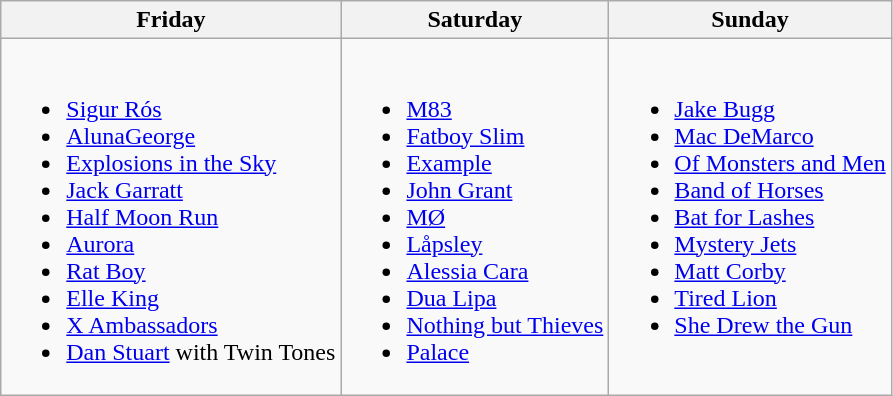<table class="wikitable">
<tr>
<th>Friday</th>
<th>Saturday</th>
<th>Sunday</th>
</tr>
<tr valign="top">
<td><br><ul><li><a href='#'>Sigur Rós</a></li><li><a href='#'>AlunaGeorge</a></li><li><a href='#'>Explosions in the Sky</a></li><li><a href='#'>Jack Garratt</a></li><li><a href='#'>Half Moon Run</a></li><li><a href='#'>Aurora</a></li><li><a href='#'>Rat Boy</a></li><li><a href='#'>Elle King</a></li><li><a href='#'>X Ambassadors</a></li><li><a href='#'>Dan Stuart</a> with Twin Tones</li></ul></td>
<td><br><ul><li><a href='#'>M83</a></li><li><a href='#'>Fatboy Slim</a></li><li><a href='#'>Example</a></li><li><a href='#'>John Grant</a></li><li><a href='#'>MØ</a></li><li><a href='#'>Låpsley</a></li><li><a href='#'>Alessia Cara</a></li><li><a href='#'>Dua Lipa</a></li><li><a href='#'>Nothing but Thieves</a></li><li><a href='#'>Palace</a></li></ul></td>
<td><br><ul><li><a href='#'>Jake Bugg</a></li><li><a href='#'>Mac DeMarco</a></li><li><a href='#'>Of Monsters and Men</a></li><li><a href='#'>Band of Horses</a></li><li><a href='#'>Bat for Lashes</a></li><li><a href='#'>Mystery Jets</a></li><li><a href='#'>Matt Corby</a></li><li><a href='#'>Tired Lion</a></li><li><a href='#'>She Drew the Gun</a></li></ul></td>
</tr>
</table>
